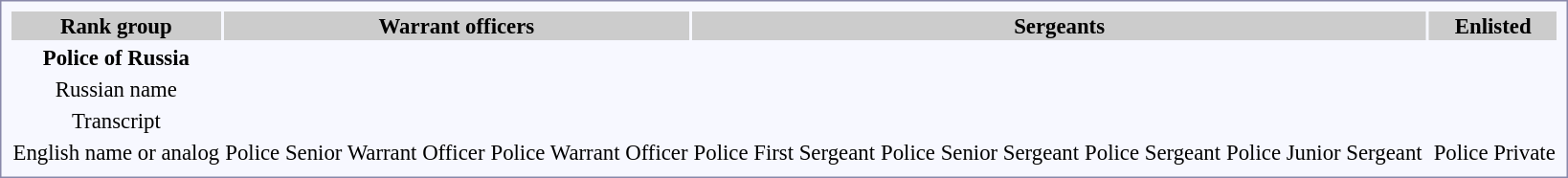<table style="border:1px solid #8888aa; background-color:#f7f8ff; padding:5px; font-size:95%; margin: 0px 12px 12px 0px; text-align:center;">
<tr bgcolor="#CCCCCC">
<th>Rank group</th>
<th colspan=6>Warrant officers</th>
<th colspan=22>Sergeants</th>
<th colspan=8>Enlisted</th>
</tr>
<tr>
<td> <strong>Police of Russia</strong></td>
<td colspan=3></td>
<td colspan=3></td>
<td colspan=2></td>
<td colspan=2></td>
<td colspan=6></td>
<td colspan=6></td>
<td colspan=12 rowspan=4></td>
<td colspan=2></td>
</tr>
<tr style="text-align:center;">
<td>Russian name</td>
<td colspan=3></td>
<td colspan=3></td>
<td colspan=2></td>
<td colspan=2></td>
<td colspan=6></td>
<td colspan=6></td>
<td colspan=2></td>
</tr>
<tr style="text-align:center;">
<td>Transcript</td>
<td colspan=3></td>
<td colspan=3></td>
<td colspan=2></td>
<td colspan=2></td>
<td colspan=6></td>
<td colspan=6></td>
<td colspan=2></td>
</tr>
<tr style="text-align:center;">
<td>English name or analog</td>
<td colspan=3>Police Senior Warrant Officer</td>
<td colspan=3>Police Warrant Officer</td>
<td colspan=2>Police First Sergeant</td>
<td colspan=2>Police Senior Sergeant</td>
<td colspan=6>Police Sergeant</td>
<td colspan=6>Police Junior Sergeant</td>
<td colspan=2>Police Private</td>
</tr>
</table>
